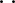<table>
<tr>
<td>.</td>
<td>.</td>
</tr>
</table>
